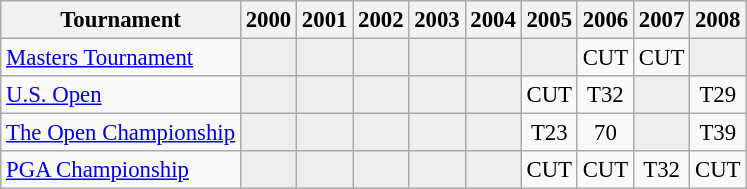<table class="wikitable" style="font-size:95%;text-align:center;">
<tr>
<th>Tournament</th>
<th>2000</th>
<th>2001</th>
<th>2002</th>
<th>2003</th>
<th>2004</th>
<th>2005</th>
<th>2006</th>
<th>2007</th>
<th>2008</th>
</tr>
<tr>
<td align=left><a href='#'>Masters Tournament</a></td>
<td style="background:#eeeeee;"></td>
<td style="background:#eeeeee;"></td>
<td style="background:#eeeeee;"></td>
<td style="background:#eeeeee;"></td>
<td style="background:#eeeeee;"></td>
<td style="background:#eeeeee;"></td>
<td>CUT</td>
<td>CUT</td>
<td style="background:#eeeeee;"></td>
</tr>
<tr>
<td align=left><a href='#'>U.S. Open</a></td>
<td style="background:#eeeeee;"></td>
<td style="background:#eeeeee;"></td>
<td style="background:#eeeeee;"></td>
<td style="background:#eeeeee;"></td>
<td style="background:#eeeeee;"></td>
<td>CUT</td>
<td>T32</td>
<td style="background:#eeeeee;"></td>
<td>T29</td>
</tr>
<tr>
<td align=left><a href='#'>The Open Championship</a></td>
<td style="background:#eeeeee;"></td>
<td style="background:#eeeeee;"></td>
<td style="background:#eeeeee;"></td>
<td style="background:#eeeeee;"></td>
<td style="background:#eeeeee;"></td>
<td>T23</td>
<td>70</td>
<td style="background:#eeeeee;"></td>
<td>T39</td>
</tr>
<tr>
<td align=left><a href='#'>PGA Championship</a></td>
<td style="background:#eeeeee;"></td>
<td style="background:#eeeeee;"></td>
<td style="background:#eeeeee;"></td>
<td style="background:#eeeeee;"></td>
<td style="background:#eeeeee;"></td>
<td>CUT</td>
<td>CUT</td>
<td>T32</td>
<td>CUT</td>
</tr>
</table>
